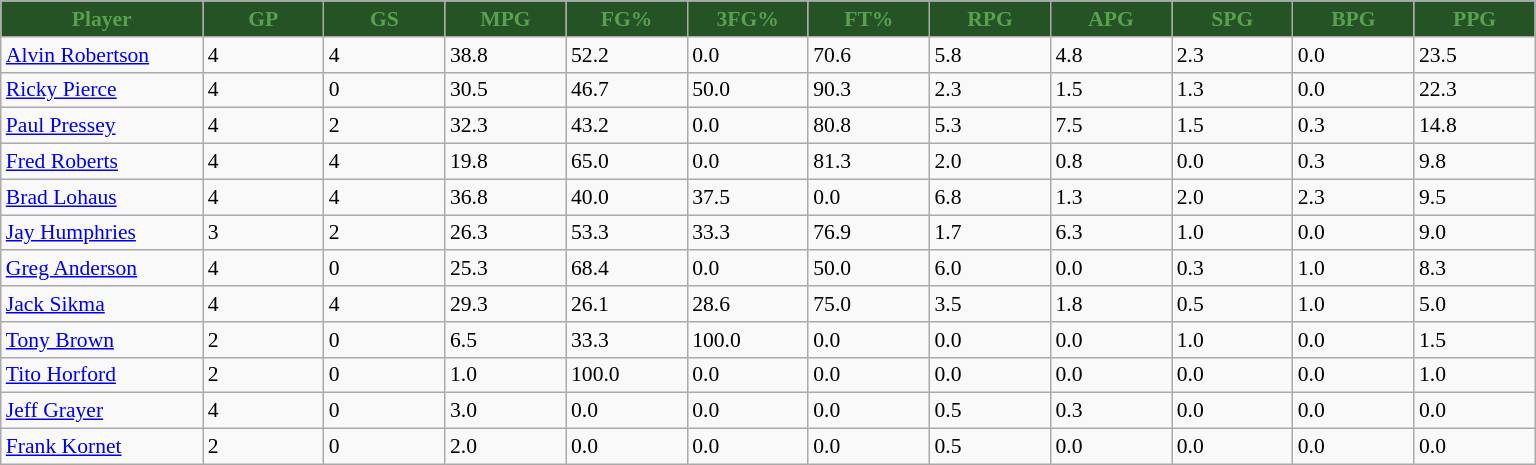<table class="wikitable sortable" style="font-size: 90%">
<tr>
<th style="background:#255325; color:#59A04F" width="10%">Player</th>
<th style="background:#255325; color:#59A04F" width="6%">GP</th>
<th style="background:#255325; color:#59A04F" width="6%">GS</th>
<th style="background:#255325; color:#59A04F" width="6%">MPG</th>
<th style="background:#255325; color:#59A04F" width="6%">FG%</th>
<th style="background:#255325; color:#59A04F" width="6%">3FG%</th>
<th style="background:#255325; color:#59A04F" width="6%">FT%</th>
<th style="background:#255325; color:#59A04F" width="6%">RPG</th>
<th style="background:#255325; color:#59A04F" width="6%">APG</th>
<th style="background:#255325; color:#59A04F" width="6%">SPG</th>
<th style="background:#255325; color:#59A04F" width="6%">BPG</th>
<th style="background:#255325; color:#59A04F" width="6%">PPG</th>
</tr>
<tr>
<td><a href='#'>Alvin Robertson</a></td>
<td>4</td>
<td>4</td>
<td>38.8</td>
<td>52.2</td>
<td>0.0</td>
<td>70.6</td>
<td>5.8</td>
<td>4.8</td>
<td>2.3</td>
<td>0.0</td>
<td>23.5</td>
</tr>
<tr>
<td><a href='#'>Ricky Pierce</a></td>
<td>4</td>
<td>0</td>
<td>30.5</td>
<td>46.7</td>
<td>50.0</td>
<td>90.3</td>
<td>2.3</td>
<td>1.5</td>
<td>1.3</td>
<td>0.0</td>
<td>22.3</td>
</tr>
<tr>
<td><a href='#'>Paul Pressey</a></td>
<td>4</td>
<td>2</td>
<td>32.3</td>
<td>43.2</td>
<td>0.0</td>
<td>80.8</td>
<td>5.3</td>
<td>7.5</td>
<td>1.5</td>
<td>0.3</td>
<td>14.8</td>
</tr>
<tr>
<td><a href='#'>Fred Roberts</a></td>
<td>4</td>
<td>4</td>
<td>19.8</td>
<td>65.0</td>
<td>0.0</td>
<td>81.3</td>
<td>2.0</td>
<td>0.8</td>
<td>0.0</td>
<td>0.3</td>
<td>9.8</td>
</tr>
<tr>
<td><a href='#'>Brad Lohaus</a></td>
<td>4</td>
<td>4</td>
<td>36.8</td>
<td>40.0</td>
<td>37.5</td>
<td>0.0</td>
<td>6.8</td>
<td>1.3</td>
<td>2.0</td>
<td>2.3</td>
<td>9.5</td>
</tr>
<tr>
<td><a href='#'>Jay Humphries</a></td>
<td>3</td>
<td>2</td>
<td>26.3</td>
<td>53.3</td>
<td>33.3</td>
<td>76.9</td>
<td>1.7</td>
<td>6.3</td>
<td>1.0</td>
<td>0.0</td>
<td>9.0</td>
</tr>
<tr>
<td><a href='#'>Greg Anderson</a></td>
<td>4</td>
<td>0</td>
<td>25.3</td>
<td>68.4</td>
<td>0.0</td>
<td>50.0</td>
<td>6.0</td>
<td>0.0</td>
<td>0.3</td>
<td>1.0</td>
<td>8.3</td>
</tr>
<tr>
<td><a href='#'>Jack Sikma</a></td>
<td>4</td>
<td>4</td>
<td>29.3</td>
<td>26.1</td>
<td>28.6</td>
<td>75.0</td>
<td>3.5</td>
<td>1.8</td>
<td>0.5</td>
<td>1.0</td>
<td>5.0</td>
</tr>
<tr>
<td><a href='#'>Tony Brown</a></td>
<td>2</td>
<td>0</td>
<td>6.5</td>
<td>33.3</td>
<td>100.0</td>
<td>0.0</td>
<td>0.0</td>
<td>0.0</td>
<td>1.0</td>
<td>0.0</td>
<td>1.5</td>
</tr>
<tr>
<td><a href='#'>Tito Horford</a></td>
<td>2</td>
<td>0</td>
<td>1.0</td>
<td>100.0</td>
<td>0.0</td>
<td>0.0</td>
<td>0.0</td>
<td>0.0</td>
<td>0.0</td>
<td>0.0</td>
<td>1.0</td>
</tr>
<tr>
<td><a href='#'>Jeff Grayer</a></td>
<td>4</td>
<td>0</td>
<td>3.0</td>
<td>0.0</td>
<td>0.0</td>
<td>0.0</td>
<td>0.5</td>
<td>0.3</td>
<td>0.0</td>
<td>0.0</td>
<td>0.0</td>
</tr>
<tr>
<td><a href='#'>Frank Kornet</a></td>
<td>2</td>
<td>0</td>
<td>2.0</td>
<td>0.0</td>
<td>0.0</td>
<td>0.0</td>
<td>0.5</td>
<td>0.0</td>
<td>0.0</td>
<td>0.0</td>
<td>0.0</td>
</tr>
</table>
